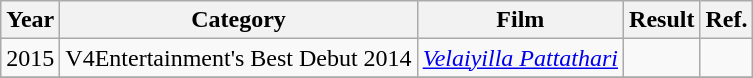<table class="wikitable sortable">
<tr>
<th>Year</th>
<th>Category</th>
<th>Film</th>
<th>Result</th>
<th>Ref.</th>
</tr>
<tr>
<td>2015</td>
<td>V4Entertainment's Best Debut 2014</td>
<td><em><a href='#'>Velaiyilla Pattathari</a></em></td>
<td></td>
<td></td>
</tr>
<tr>
</tr>
</table>
